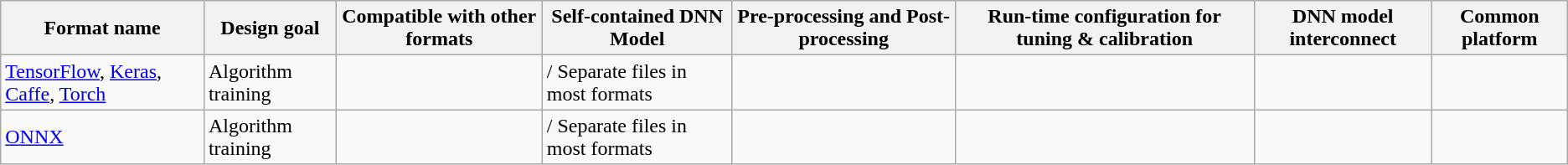<table class="wikitable">
<tr>
<th>Format name</th>
<th>Design goal</th>
<th>Compatible with other formats</th>
<th>Self-contained DNN Model</th>
<th>Pre-processing and Post-processing</th>
<th>Run-time configuration for tuning & calibration</th>
<th>DNN model interconnect</th>
<th>Common platform</th>
</tr>
<tr>
<td><a href='#'>TensorFlow</a>, <a href='#'>Keras</a>, <a href='#'>Caffe</a>, <a href='#'>Torch</a></td>
<td>Algorithm training</td>
<td></td>
<td> / Separate files in most formats</td>
<td></td>
<td></td>
<td></td>
<td></td>
</tr>
<tr>
<td><a href='#'>ONNX</a></td>
<td>Algorithm training</td>
<td></td>
<td> / Separate files in most formats</td>
<td></td>
<td></td>
<td></td>
<td></td>
</tr>
</table>
